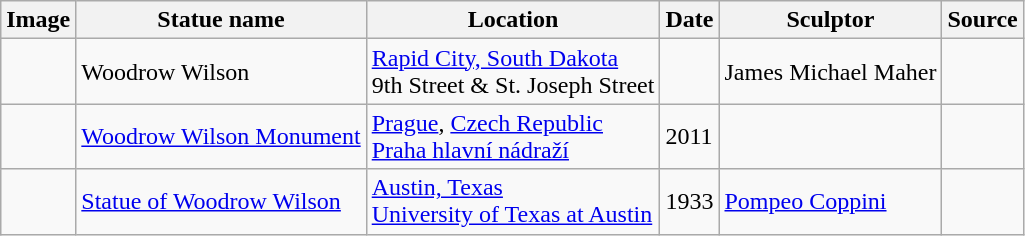<table class="wikitable sortable">
<tr>
<th scope="col" class="unsortable">Image</th>
<th scope="col">Statue name</th>
<th scope="col">Location</th>
<th scope="col">Date</th>
<th scope="col">Sculptor</th>
<th scope="col" class="unsortable">Source</th>
</tr>
<tr>
<td></td>
<td>Woodrow Wilson</td>
<td><a href='#'>Rapid City, South Dakota</a><br>9th Street & St. Joseph Street</td>
<td></td>
<td>James Michael Maher</td>
<td></td>
</tr>
<tr>
<td></td>
<td><a href='#'>Woodrow Wilson Monument</a></td>
<td><a href='#'>Prague</a>, <a href='#'>Czech Republic</a><br><a href='#'>Praha hlavní nádraží</a></td>
<td>2011</td>
<td></td>
<td></td>
</tr>
<tr>
<td></td>
<td><a href='#'>Statue of Woodrow Wilson</a></td>
<td><a href='#'>Austin, Texas</a><br><a href='#'>University of Texas at Austin</a></td>
<td>1933</td>
<td><a href='#'>Pompeo Coppini</a></td>
<td></td>
</tr>
</table>
